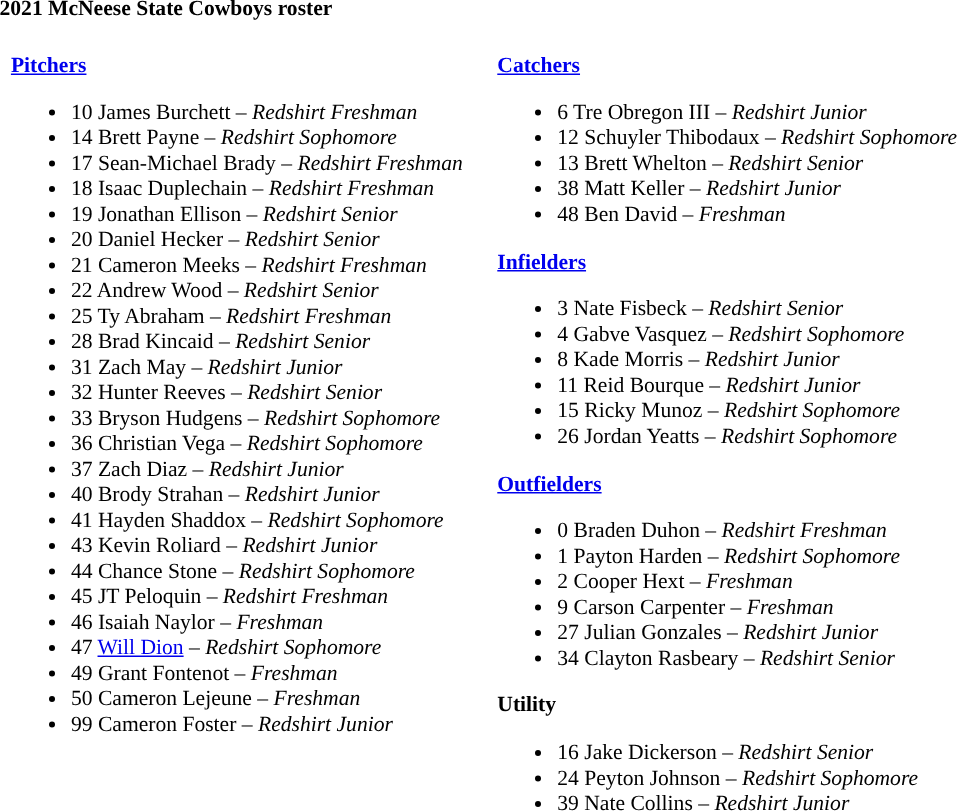<table class="toccolours" style="text-align: left; font-size:90%;">
<tr>
<th colspan="9">2021 McNeese State Cowboys roster</th>
</tr>
<tr>
<td width="03"> </td>
<td valign="top"><br><strong><a href='#'>Pitchers</a></strong><ul><li>10 James Burchett – <em>Redshirt Freshman</em></li><li>14 Brett Payne – <em>Redshirt Sophomore</em></li><li>17 Sean-Michael Brady – <em>Redshirt Freshman</em></li><li>18 Isaac Duplechain – <em>Redshirt Freshman</em></li><li>19 Jonathan Ellison – <em>Redshirt Senior</em></li><li>20 Daniel Hecker – <em>Redshirt Senior</em></li><li>21 Cameron Meeks – <em>Redshirt Freshman</em></li><li>22 Andrew Wood – <em>Redshirt Senior</em></li><li>25 Ty Abraham – <em>Redshirt Freshman</em></li><li>28 Brad Kincaid – <em>Redshirt Senior</em></li><li>31 Zach May – <em>Redshirt Junior</em></li><li>32 Hunter Reeves – <em>Redshirt Senior</em></li><li>33 Bryson Hudgens – <em>Redshirt Sophomore</em></li><li>36 Christian Vega – <em>Redshirt Sophomore</em></li><li>37 Zach Diaz – <em>Redshirt Junior</em></li><li>40 Brody Strahan – <em>Redshirt Junior</em></li><li>41 Hayden Shaddox – <em>Redshirt Sophomore</em></li><li>43 Kevin Roliard – <em>Redshirt Junior</em></li><li>44 Chance Stone – <em>Redshirt Sophomore</em></li><li>45 JT Peloquin – <em>Redshirt Freshman</em></li><li>46 Isaiah Naylor – <em>Freshman</em></li><li>47 <a href='#'>Will Dion</a> – <em>Redshirt Sophomore</em></li><li>49 Grant Fontenot – <em>Freshman</em></li><li>50 Cameron Lejeune – <em>Freshman</em></li><li>99 Cameron Foster – <em>Redshirt Junior</em></li></ul></td>
<td width="15"> </td>
<td valign="top"><br><strong><a href='#'>Catchers</a></strong><ul><li>6 Tre Obregon III – <em>Redshirt Junior</em></li><li>12 Schuyler Thibodaux – <em>Redshirt Sophomore</em></li><li>13 Brett Whelton – <em>Redshirt Senior</em></li><li>38 Matt Keller – <em>Redshirt Junior</em></li><li>48 Ben David – <em>Freshman</em></li></ul><strong><a href='#'>Infielders</a></strong><ul><li>3 Nate Fisbeck – <em>Redshirt Senior</em></li><li>4 Gabve Vasquez – <em>Redshirt Sophomore</em></li><li>8 Kade Morris – <em>Redshirt Junior</em></li><li>11 Reid Bourque – <em>Redshirt Junior</em></li><li>15 Ricky Munoz – <em>Redshirt Sophomore</em></li><li>26 Jordan Yeatts – <em>Redshirt Sophomore</em></li></ul><strong><a href='#'>Outfielders</a></strong><ul><li>0 Braden Duhon – <em>Redshirt Freshman</em></li><li>1 Payton Harden – <em>Redshirt Sophomore</em></li><li>2 Cooper Hext – <em>Freshman</em></li><li>9 Carson Carpenter – <em>Freshman</em></li><li>27 Julian Gonzales – <em>Redshirt Junior</em></li><li>34 Clayton Rasbeary – <em>Redshirt Senior</em></li></ul><strong>Utility</strong><ul><li>16 Jake Dickerson – <em>Redshirt Senior</em></li><li>24 Peyton Johnson – <em>Redshirt Sophomore</em></li><li>39 Nate Collins – <em>Redshirt Junior</em></li></ul></td>
</tr>
</table>
